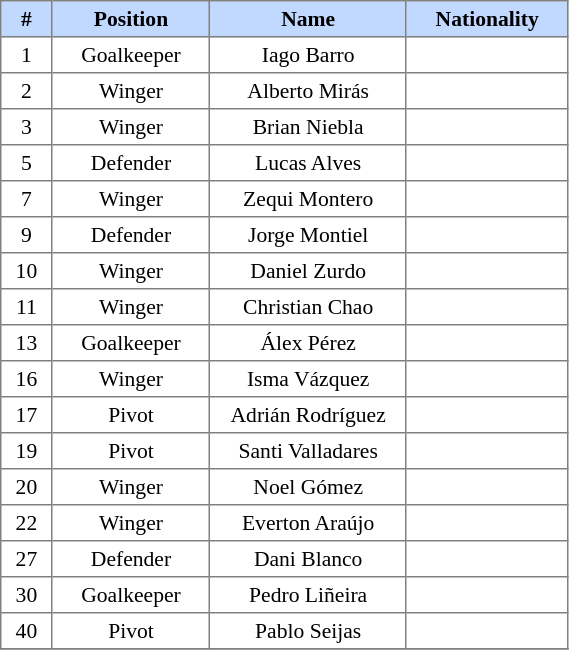<table border=1 style="border-collapse:collapse; font-size:90%;" cellpadding=3 cellspacing=0 width=30%>
<tr bgcolor=#C1D8FF>
<th width=2%>#</th>
<th width=5%>Position</th>
<th width=10%>Name</th>
<th width=5%>Nationality</th>
</tr>
<tr align=center>
<td>1</td>
<td>Goalkeeper</td>
<td>Iago Barro</td>
<td></td>
</tr>
<tr align=center>
<td>2</td>
<td>Winger</td>
<td>Alberto Mirás</td>
<td></td>
</tr>
<tr align=center>
<td>3</td>
<td>Winger</td>
<td>Brian Niebla</td>
<td></td>
</tr>
<tr align=center>
<td>5</td>
<td>Defender</td>
<td>Lucas Alves</td>
<td></td>
</tr>
<tr align=center>
<td>7</td>
<td>Winger</td>
<td>Zequi Montero</td>
<td></td>
</tr>
<tr align=center>
<td>9</td>
<td>Defender</td>
<td>Jorge Montiel</td>
<td></td>
</tr>
<tr align=center>
<td>10</td>
<td>Winger</td>
<td>Daniel Zurdo</td>
<td></td>
</tr>
<tr align=center>
<td>11</td>
<td>Winger</td>
<td>Christian Chao</td>
<td></td>
</tr>
<tr align=center>
<td>13</td>
<td>Goalkeeper</td>
<td>Álex Pérez</td>
<td></td>
</tr>
<tr align=center>
<td>16</td>
<td>Winger</td>
<td>Isma Vázquez</td>
<td></td>
</tr>
<tr align=center>
<td>17</td>
<td>Pivot</td>
<td>Adrián Rodríguez</td>
<td></td>
</tr>
<tr align=center>
<td>19</td>
<td>Pivot</td>
<td>Santi Valladares</td>
<td></td>
</tr>
<tr align=center>
<td>20</td>
<td>Winger</td>
<td>Noel Gómez</td>
<td></td>
</tr>
<tr align=center>
<td>22</td>
<td>Winger</td>
<td>Everton Araújo</td>
<td></td>
</tr>
<tr align=center>
<td>27</td>
<td>Defender</td>
<td>Dani Blanco</td>
<td></td>
</tr>
<tr align=center>
<td>30</td>
<td>Goalkeeper</td>
<td>Pedro Liñeira</td>
<td></td>
</tr>
<tr align=center>
<td>40</td>
<td>Pivot</td>
<td>Pablo Seijas</td>
<td></td>
</tr>
<tr align=center>
</tr>
</table>
